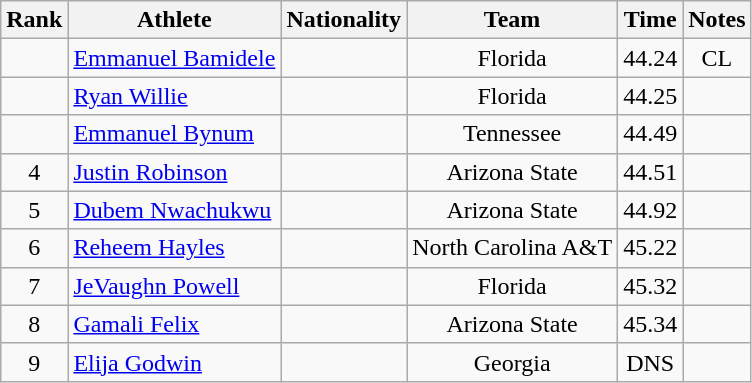<table class="wikitable sortable" style="text-align:center">
<tr>
<th>Rank</th>
<th>Athlete</th>
<th>Nationality</th>
<th>Team</th>
<th>Time</th>
<th>Notes</th>
</tr>
<tr>
<td></td>
<td align=left><a href='#'>Emmanuel Bamidele</a></td>
<td align=left></td>
<td>Florida</td>
<td>44.24</td>
<td>CL</td>
</tr>
<tr>
<td></td>
<td align=left><a href='#'>Ryan Willie</a></td>
<td align=left></td>
<td>Florida</td>
<td>44.25</td>
<td></td>
</tr>
<tr>
<td></td>
<td align=left><a href='#'>Emmanuel Bynum</a></td>
<td align=left></td>
<td>Tennessee</td>
<td>44.49</td>
<td></td>
</tr>
<tr>
<td>4</td>
<td align=left><a href='#'>Justin Robinson</a></td>
<td align=left></td>
<td>Arizona State</td>
<td>44.51</td>
<td></td>
</tr>
<tr>
<td>5</td>
<td align=left><a href='#'>Dubem Nwachukwu</a></td>
<td align=left></td>
<td>Arizona State</td>
<td>44.92</td>
<td></td>
</tr>
<tr>
<td>6</td>
<td align=left><a href='#'>Reheem Hayles</a></td>
<td align=left></td>
<td>North Carolina A&T</td>
<td>45.22</td>
<td></td>
</tr>
<tr>
<td>7</td>
<td align=left><a href='#'>JeVaughn Powell</a></td>
<td align=left></td>
<td>Florida</td>
<td>45.32</td>
<td></td>
</tr>
<tr>
<td>8</td>
<td align=left><a href='#'>Gamali Felix</a></td>
<td align=left></td>
<td>Arizona State</td>
<td>45.34</td>
<td></td>
</tr>
<tr>
<td>9</td>
<td align=left><a href='#'>Elija Godwin</a></td>
<td align=left></td>
<td>Georgia</td>
<td>DNS</td>
<td></td>
</tr>
</table>
